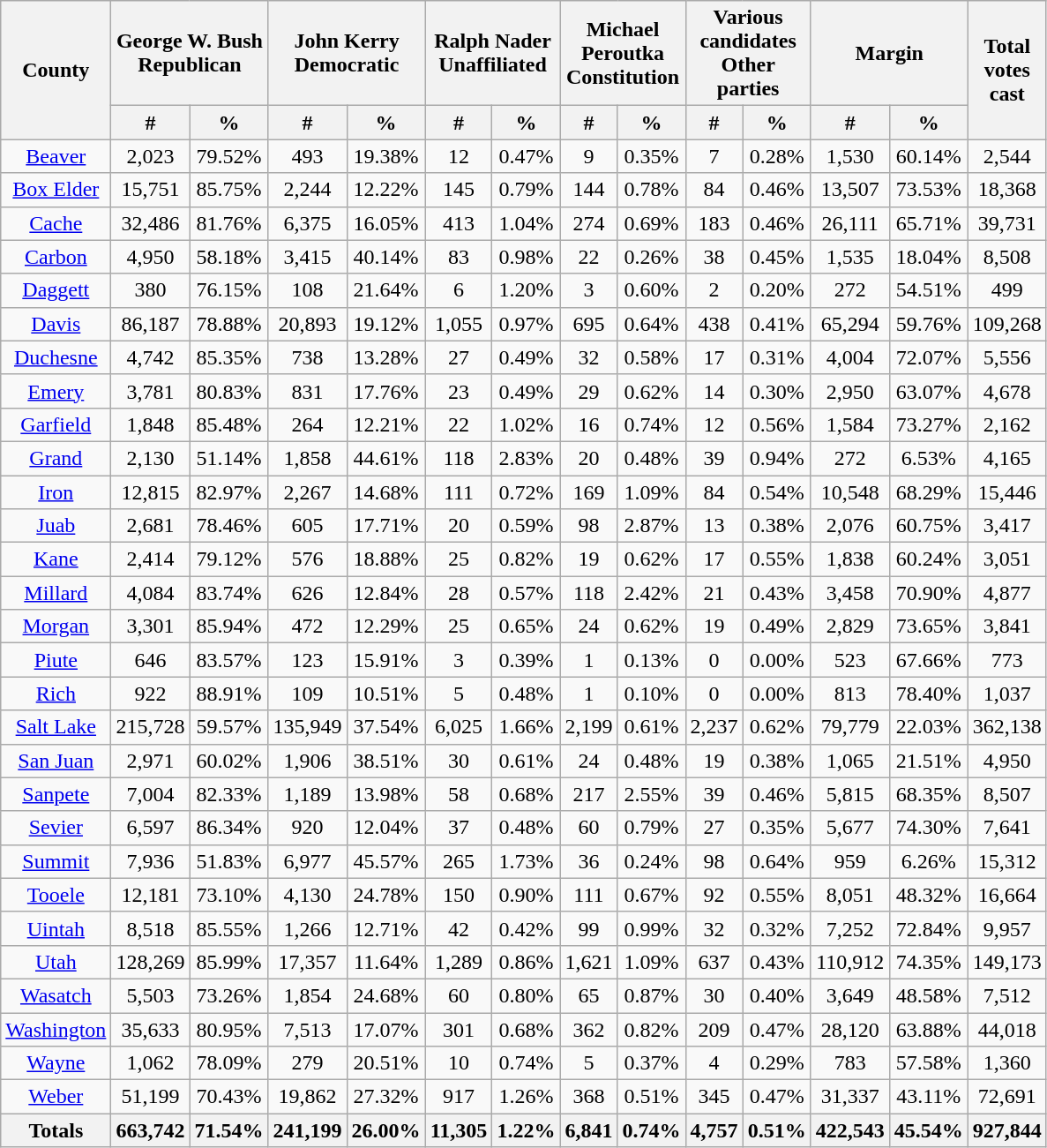<table width="60%"  class="wikitable sortable">
<tr>
<th rowspan="2">County</th>
<th colspan="2">George W. Bush<br>Republican</th>
<th colspan="2">John Kerry<br>Democratic</th>
<th colspan="2">Ralph Nader<br>Unaffiliated</th>
<th colspan="2">Michael Peroutka<br>Constitution</th>
<th colspan="2">Various candidates<br>Other parties</th>
<th colspan="2">Margin</th>
<th rowspan="2">Total votes cast</th>
</tr>
<tr>
<th style="text-align:center;" data-sort-type="number">#</th>
<th style="text-align:center;" data-sort-type="number">%</th>
<th style="text-align:center;" data-sort-type="number">#</th>
<th style="text-align:center;" data-sort-type="number">%</th>
<th style="text-align:center;" data-sort-type="number">#</th>
<th style="text-align:center;" data-sort-type="number">%</th>
<th style="text-align:center;" data-sort-type="number">#</th>
<th style="text-align:center;" data-sort-type="number">%</th>
<th style="text-align:center;" data-sort-type="number">#</th>
<th style="text-align:center;" data-sort-type="number">%</th>
<th style="text-align:center;" data-sort-type="number">#</th>
<th style="text-align:center;" data-sort-type="number">%</th>
</tr>
<tr style="text-align:center;">
<td><a href='#'>Beaver</a></td>
<td>2,023</td>
<td>79.52%</td>
<td>493</td>
<td>19.38%</td>
<td>12</td>
<td>0.47%</td>
<td>9</td>
<td>0.35%</td>
<td>7</td>
<td>0.28%</td>
<td>1,530</td>
<td>60.14%</td>
<td>2,544</td>
</tr>
<tr style="text-align:center;">
<td><a href='#'>Box Elder</a></td>
<td>15,751</td>
<td>85.75%</td>
<td>2,244</td>
<td>12.22%</td>
<td>145</td>
<td>0.79%</td>
<td>144</td>
<td>0.78%</td>
<td>84</td>
<td>0.46%</td>
<td>13,507</td>
<td>73.53%</td>
<td>18,368</td>
</tr>
<tr style="text-align:center;">
<td><a href='#'>Cache</a></td>
<td>32,486</td>
<td>81.76%</td>
<td>6,375</td>
<td>16.05%</td>
<td>413</td>
<td>1.04%</td>
<td>274</td>
<td>0.69%</td>
<td>183</td>
<td>0.46%</td>
<td>26,111</td>
<td>65.71%</td>
<td>39,731</td>
</tr>
<tr style="text-align:center;">
<td><a href='#'>Carbon</a></td>
<td>4,950</td>
<td>58.18%</td>
<td>3,415</td>
<td>40.14%</td>
<td>83</td>
<td>0.98%</td>
<td>22</td>
<td>0.26%</td>
<td>38</td>
<td>0.45%</td>
<td>1,535</td>
<td>18.04%</td>
<td>8,508</td>
</tr>
<tr style="text-align:center;">
<td><a href='#'>Daggett</a></td>
<td>380</td>
<td>76.15%</td>
<td>108</td>
<td>21.64%</td>
<td>6</td>
<td>1.20%</td>
<td>3</td>
<td>0.60%</td>
<td>2</td>
<td>0.20%</td>
<td>272</td>
<td>54.51%</td>
<td>499</td>
</tr>
<tr style="text-align:center;">
<td><a href='#'>Davis</a></td>
<td>86,187</td>
<td>78.88%</td>
<td>20,893</td>
<td>19.12%</td>
<td>1,055</td>
<td>0.97%</td>
<td>695</td>
<td>0.64%</td>
<td>438</td>
<td>0.41%</td>
<td>65,294</td>
<td>59.76%</td>
<td>109,268</td>
</tr>
<tr style="text-align:center;">
<td><a href='#'>Duchesne</a></td>
<td>4,742</td>
<td>85.35%</td>
<td>738</td>
<td>13.28%</td>
<td>27</td>
<td>0.49%</td>
<td>32</td>
<td>0.58%</td>
<td>17</td>
<td>0.31%</td>
<td>4,004</td>
<td>72.07%</td>
<td>5,556</td>
</tr>
<tr style="text-align:center;">
<td><a href='#'>Emery</a></td>
<td>3,781</td>
<td>80.83%</td>
<td>831</td>
<td>17.76%</td>
<td>23</td>
<td>0.49%</td>
<td>29</td>
<td>0.62%</td>
<td>14</td>
<td>0.30%</td>
<td>2,950</td>
<td>63.07%</td>
<td>4,678</td>
</tr>
<tr style="text-align:center;">
<td><a href='#'>Garfield</a></td>
<td>1,848</td>
<td>85.48%</td>
<td>264</td>
<td>12.21%</td>
<td>22</td>
<td>1.02%</td>
<td>16</td>
<td>0.74%</td>
<td>12</td>
<td>0.56%</td>
<td>1,584</td>
<td>73.27%</td>
<td>2,162</td>
</tr>
<tr style="text-align:center;">
<td><a href='#'>Grand</a></td>
<td>2,130</td>
<td>51.14%</td>
<td>1,858</td>
<td>44.61%</td>
<td>118</td>
<td>2.83%</td>
<td>20</td>
<td>0.48%</td>
<td>39</td>
<td>0.94%</td>
<td>272</td>
<td>6.53%</td>
<td>4,165</td>
</tr>
<tr style="text-align:center;">
<td><a href='#'>Iron</a></td>
<td>12,815</td>
<td>82.97%</td>
<td>2,267</td>
<td>14.68%</td>
<td>111</td>
<td>0.72%</td>
<td>169</td>
<td>1.09%</td>
<td>84</td>
<td>0.54%</td>
<td>10,548</td>
<td>68.29%</td>
<td>15,446</td>
</tr>
<tr style="text-align:center;">
<td><a href='#'>Juab</a></td>
<td>2,681</td>
<td>78.46%</td>
<td>605</td>
<td>17.71%</td>
<td>20</td>
<td>0.59%</td>
<td>98</td>
<td>2.87%</td>
<td>13</td>
<td>0.38%</td>
<td>2,076</td>
<td>60.75%</td>
<td>3,417</td>
</tr>
<tr style="text-align:center;">
<td><a href='#'>Kane</a></td>
<td>2,414</td>
<td>79.12%</td>
<td>576</td>
<td>18.88%</td>
<td>25</td>
<td>0.82%</td>
<td>19</td>
<td>0.62%</td>
<td>17</td>
<td>0.55%</td>
<td>1,838</td>
<td>60.24%</td>
<td>3,051</td>
</tr>
<tr style="text-align:center;">
<td><a href='#'>Millard</a></td>
<td>4,084</td>
<td>83.74%</td>
<td>626</td>
<td>12.84%</td>
<td>28</td>
<td>0.57%</td>
<td>118</td>
<td>2.42%</td>
<td>21</td>
<td>0.43%</td>
<td>3,458</td>
<td>70.90%</td>
<td>4,877</td>
</tr>
<tr style="text-align:center;">
<td><a href='#'>Morgan</a></td>
<td>3,301</td>
<td>85.94%</td>
<td>472</td>
<td>12.29%</td>
<td>25</td>
<td>0.65%</td>
<td>24</td>
<td>0.62%</td>
<td>19</td>
<td>0.49%</td>
<td>2,829</td>
<td>73.65%</td>
<td>3,841</td>
</tr>
<tr style="text-align:center;">
<td><a href='#'>Piute</a></td>
<td>646</td>
<td>83.57%</td>
<td>123</td>
<td>15.91%</td>
<td>3</td>
<td>0.39%</td>
<td>1</td>
<td>0.13%</td>
<td>0</td>
<td>0.00%</td>
<td>523</td>
<td>67.66%</td>
<td>773</td>
</tr>
<tr style="text-align:center;">
<td><a href='#'>Rich</a></td>
<td>922</td>
<td>88.91%</td>
<td>109</td>
<td>10.51%</td>
<td>5</td>
<td>0.48%</td>
<td>1</td>
<td>0.10%</td>
<td>0</td>
<td>0.00%</td>
<td>813</td>
<td>78.40%</td>
<td>1,037</td>
</tr>
<tr style="text-align:center;">
<td><a href='#'>Salt Lake</a></td>
<td>215,728</td>
<td>59.57%</td>
<td>135,949</td>
<td>37.54%</td>
<td>6,025</td>
<td>1.66%</td>
<td>2,199</td>
<td>0.61%</td>
<td>2,237</td>
<td>0.62%</td>
<td>79,779</td>
<td>22.03%</td>
<td>362,138</td>
</tr>
<tr style="text-align:center;">
<td><a href='#'>San Juan</a></td>
<td>2,971</td>
<td>60.02%</td>
<td>1,906</td>
<td>38.51%</td>
<td>30</td>
<td>0.61%</td>
<td>24</td>
<td>0.48%</td>
<td>19</td>
<td>0.38%</td>
<td>1,065</td>
<td>21.51%</td>
<td>4,950</td>
</tr>
<tr style="text-align:center;">
<td><a href='#'>Sanpete</a></td>
<td>7,004</td>
<td>82.33%</td>
<td>1,189</td>
<td>13.98%</td>
<td>58</td>
<td>0.68%</td>
<td>217</td>
<td>2.55%</td>
<td>39</td>
<td>0.46%</td>
<td>5,815</td>
<td>68.35%</td>
<td>8,507</td>
</tr>
<tr style="text-align:center;">
<td><a href='#'>Sevier</a></td>
<td>6,597</td>
<td>86.34%</td>
<td>920</td>
<td>12.04%</td>
<td>37</td>
<td>0.48%</td>
<td>60</td>
<td>0.79%</td>
<td>27</td>
<td>0.35%</td>
<td>5,677</td>
<td>74.30%</td>
<td>7,641</td>
</tr>
<tr style="text-align:center;">
<td><a href='#'>Summit</a></td>
<td>7,936</td>
<td>51.83%</td>
<td>6,977</td>
<td>45.57%</td>
<td>265</td>
<td>1.73%</td>
<td>36</td>
<td>0.24%</td>
<td>98</td>
<td>0.64%</td>
<td>959</td>
<td>6.26%</td>
<td>15,312</td>
</tr>
<tr style="text-align:center;">
<td><a href='#'>Tooele</a></td>
<td>12,181</td>
<td>73.10%</td>
<td>4,130</td>
<td>24.78%</td>
<td>150</td>
<td>0.90%</td>
<td>111</td>
<td>0.67%</td>
<td>92</td>
<td>0.55%</td>
<td>8,051</td>
<td>48.32%</td>
<td>16,664</td>
</tr>
<tr style="text-align:center;">
<td><a href='#'>Uintah</a></td>
<td>8,518</td>
<td>85.55%</td>
<td>1,266</td>
<td>12.71%</td>
<td>42</td>
<td>0.42%</td>
<td>99</td>
<td>0.99%</td>
<td>32</td>
<td>0.32%</td>
<td>7,252</td>
<td>72.84%</td>
<td>9,957</td>
</tr>
<tr style="text-align:center;">
<td><a href='#'>Utah</a></td>
<td>128,269</td>
<td>85.99%</td>
<td>17,357</td>
<td>11.64%</td>
<td>1,289</td>
<td>0.86%</td>
<td>1,621</td>
<td>1.09%</td>
<td>637</td>
<td>0.43%</td>
<td>110,912</td>
<td>74.35%</td>
<td>149,173</td>
</tr>
<tr style="text-align:center;">
<td><a href='#'>Wasatch</a></td>
<td>5,503</td>
<td>73.26%</td>
<td>1,854</td>
<td>24.68%</td>
<td>60</td>
<td>0.80%</td>
<td>65</td>
<td>0.87%</td>
<td>30</td>
<td>0.40%</td>
<td>3,649</td>
<td>48.58%</td>
<td>7,512</td>
</tr>
<tr style="text-align:center;">
<td><a href='#'>Washington</a></td>
<td>35,633</td>
<td>80.95%</td>
<td>7,513</td>
<td>17.07%</td>
<td>301</td>
<td>0.68%</td>
<td>362</td>
<td>0.82%</td>
<td>209</td>
<td>0.47%</td>
<td>28,120</td>
<td>63.88%</td>
<td>44,018</td>
</tr>
<tr style="text-align:center;">
<td><a href='#'>Wayne</a></td>
<td>1,062</td>
<td>78.09%</td>
<td>279</td>
<td>20.51%</td>
<td>10</td>
<td>0.74%</td>
<td>5</td>
<td>0.37%</td>
<td>4</td>
<td>0.29%</td>
<td>783</td>
<td>57.58%</td>
<td>1,360</td>
</tr>
<tr style="text-align:center;">
<td><a href='#'>Weber</a></td>
<td>51,199</td>
<td>70.43%</td>
<td>19,862</td>
<td>27.32%</td>
<td>917</td>
<td>1.26%</td>
<td>368</td>
<td>0.51%</td>
<td>345</td>
<td>0.47%</td>
<td>31,337</td>
<td>43.11%</td>
<td>72,691</td>
</tr>
<tr>
<th>Totals</th>
<th>663,742</th>
<th>71.54%</th>
<th>241,199</th>
<th>26.00%</th>
<th>11,305</th>
<th>1.22%</th>
<th>6,841</th>
<th>0.74%</th>
<th>4,757</th>
<th>0.51%</th>
<th>422,543</th>
<th>45.54%</th>
<th>927,844</th>
</tr>
</table>
